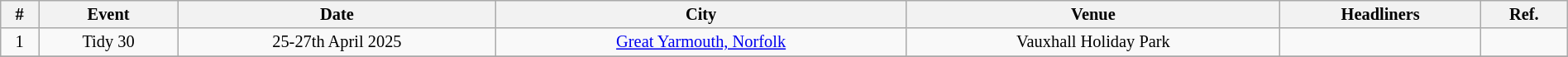<table class="mw-datatable wikitable sortable succession-box" style="font-size:85%; text-align:center;" width="100%">
<tr>
<th>#</th>
<th>Event</th>
<th>Date</th>
<th>City</th>
<th>Venue</th>
<th>Headliners</th>
<th>Ref.</th>
</tr>
<tr>
<td>1</td>
<td>Tidy 30</td>
<td>25-27th April 2025</td>
<td><a href='#'>Great Yarmouth, Norfolk</a></td>
<td>Vauxhall Holiday Park</td>
<td></td>
<td></td>
</tr>
<tr>
</tr>
</table>
